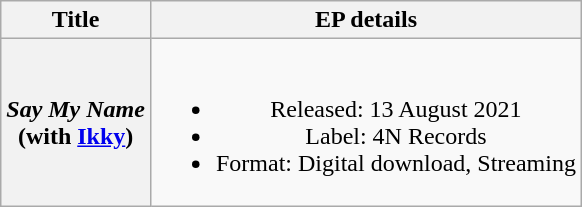<table class="wikitable plainrowheaders" style="text-align:center;">
<tr>
<th rowspan="1" scope="col">Title</th>
<th rowspan="1" scope="col">EP details</th>
</tr>
<tr>
<th scope="row"><em>Say My Name</em><br><span>(with <a href='#'>Ikky</a>)</span></th>
<td><br><ul><li>Released: 13 August 2021</li><li>Label: 4N Records</li><li>Format: Digital download, Streaming</li></ul></td>
</tr>
</table>
